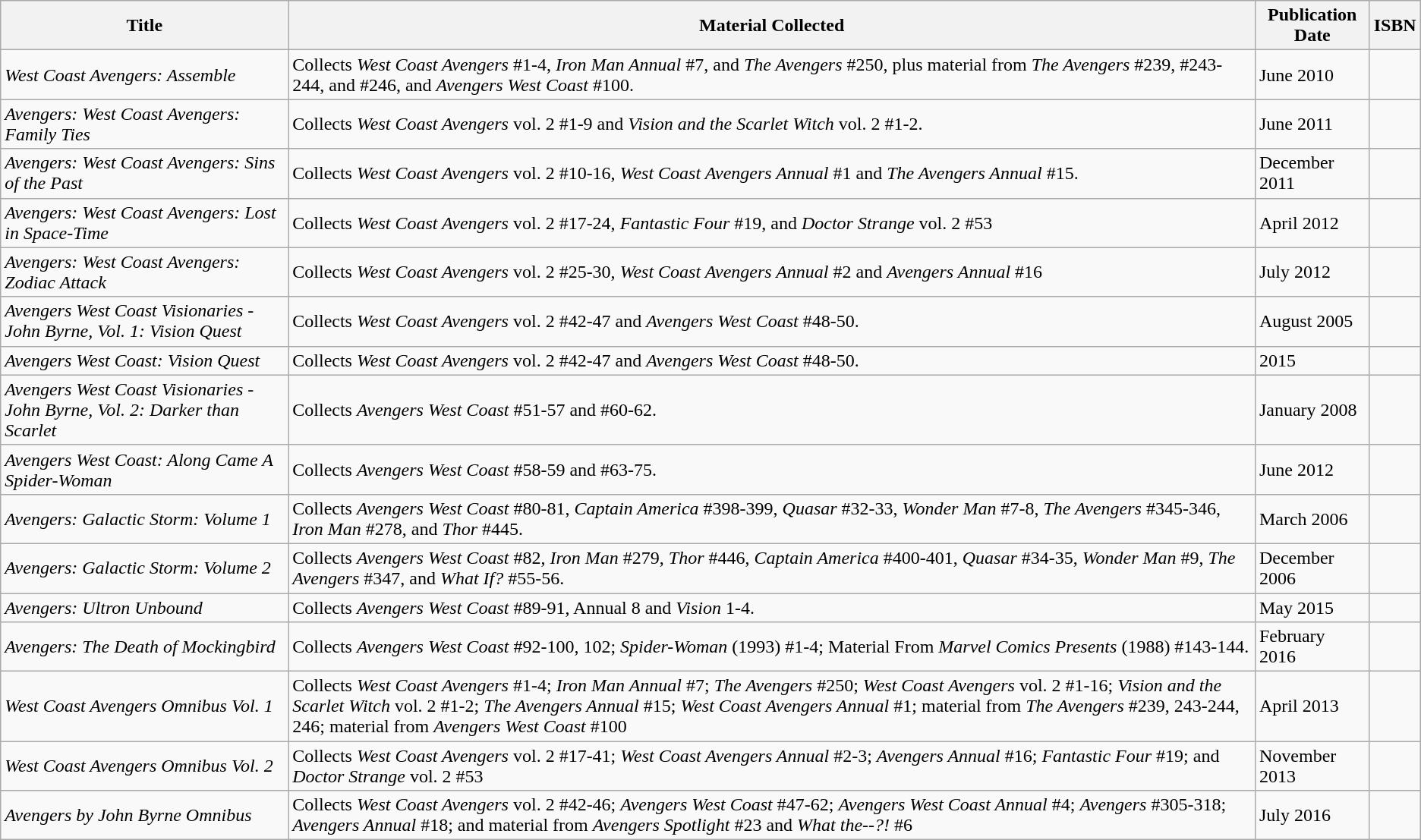<table class="wikitable">
<tr>
<th>Title</th>
<th>Material Collected</th>
<th>Publication Date</th>
<th>ISBN</th>
</tr>
<tr>
<td><em>West Coast Avengers: Assemble</em></td>
<td>Collects <em>West Coast Avengers</em> #1-4, <em>Iron Man Annual</em> #7, and <em>The Avengers</em> #250, plus material from <em>The Avengers</em> #239, #243-244, and #246, and <em>Avengers West Coast</em> #100.</td>
<td>June 2010</td>
<td></td>
</tr>
<tr>
<td><em>Avengers: West Coast Avengers: Family Ties </em></td>
<td>Collects <em>West Coast Avengers</em> vol. 2 #1-9 and <em>Vision and the Scarlet Witch</em> vol. 2 #1-2.</td>
<td>June 2011</td>
<td></td>
</tr>
<tr>
<td><em> Avengers: West Coast Avengers: Sins of the Past</em></td>
<td>Collects <em>West Coast Avengers</em> vol. 2 #10-16, <em>West Coast Avengers Annual</em> #1 and <em>The Avengers Annual</em> #15.</td>
<td>December 2011</td>
<td></td>
</tr>
<tr>
<td><em>Avengers: West Coast Avengers: Lost in Space-Time</em></td>
<td>Collects <em>West Coast Avengers</em> vol. 2 #17-24, <em>Fantastic Four</em> #19, and <em>Doctor Strange</em> vol. 2 #53</td>
<td>April 2012</td>
<td></td>
</tr>
<tr>
<td><em>Avengers: West Coast Avengers: Zodiac Attack</em></td>
<td>Collects <em>West Coast Avengers</em> vol. 2 #25-30, <em>West Coast Avengers Annual</em> #2 and <em>Avengers Annual</em> #16</td>
<td>July 2012</td>
<td></td>
</tr>
<tr>
<td><em>Avengers West Coast Visionaries - John Byrne, Vol. 1: Vision Quest</em></td>
<td>Collects <em>West Coast Avengers</em> vol. 2 #42-47 and <em>Avengers West Coast</em> #48-50.</td>
<td>August 2005</td>
<td></td>
</tr>
<tr>
<td><em>Avengers West Coast: Vision Quest</em></td>
<td>Collects <em>West Coast Avengers</em> vol. 2 #42-47 and <em>Avengers West Coast</em> #48-50.</td>
<td>2015</td>
<td></td>
</tr>
<tr>
<td><em>Avengers West Coast Visionaries - John Byrne, Vol. 2: Darker than Scarlet</em></td>
<td>Collects <em>Avengers West Coast</em> #51-57 and #60-62.</td>
<td>January 2008</td>
<td></td>
</tr>
<tr>
<td><em>Avengers West Coast: Along Came A Spider-Woman </em></td>
<td>Collects <em>Avengers West Coast</em> #58-59 and #63-75.</td>
<td>June 2012</td>
<td></td>
</tr>
<tr>
<td><em>Avengers: Galactic Storm: Volume 1</em></td>
<td>Collects <em>Avengers West Coast</em> #80-81, <em>Captain America</em> #398-399, <em>Quasar</em> #32-33, <em>Wonder Man</em> #7-8, <em>The Avengers</em> #345-346, <em>Iron Man</em> #278, and <em>Thor</em> #445.</td>
<td>March 2006</td>
<td></td>
</tr>
<tr>
<td><em>Avengers: Galactic Storm: Volume 2 </em></td>
<td>Collects <em>Avengers West Coast</em> #82, <em>Iron Man</em> #279, <em>Thor</em> #446, <em>Captain America</em> #400-401, <em>Quasar</em> #34-35, <em>Wonder Man</em> #9, <em>The Avengers</em> #347, and <em>What If?</em> #55-56.</td>
<td>December 2006</td>
<td></td>
</tr>
<tr>
<td><em>Avengers: Ultron Unbound </em></td>
<td>Collects <em>Avengers West Coast</em> #89-91, Annual 8 and <em>Vision</em> 1-4.</td>
<td>May 2015</td>
<td></td>
</tr>
<tr>
<td><em>Avengers: The Death of Mockingbird</em></td>
<td>Collects <em>Avengers West Coast</em> #92-100, 102; <em>Spider-Woman</em> (1993) #1-4; Material From <em>Marvel Comics Presents</em> (1988) #143-144.</td>
<td>February 2016</td>
<td></td>
</tr>
<tr>
<td><em>West Coast Avengers Omnibus Vol. 1</em></td>
<td>Collects <em>West Coast Avengers</em> #1-4; <em>Iron Man Annual</em> #7; <em>The Avengers</em> #250; <em>West Coast Avengers</em> vol. 2 #1-16; <em>Vision and the Scarlet Witch</em> vol. 2 #1-2; <em>The Avengers Annual</em> #15; <em>West Coast Avengers Annual</em> #1; material from <em>The Avengers</em> #239, 243-244, 246; material from <em>Avengers West Coast</em> #100</td>
<td>April 2013</td>
<td></td>
</tr>
<tr>
<td><em>West Coast Avengers Omnibus Vol. 2</em></td>
<td>Collects <em>West Coast Avengers</em> vol. 2 #17-41; <em>West Coast Avengers Annual</em> #2-3; <em>Avengers Annual</em> #16; <em>Fantastic Four</em> #19; and <em>Doctor Strange</em> vol. 2 #53</td>
<td>November 2013</td>
<td></td>
</tr>
<tr>
<td><em>Avengers by John Byrne Omnibus</em></td>
<td>Collects <em>West Coast Avengers</em> vol. 2 #42-46; <em>Avengers West Coast</em> #47-62; <em>Avengers West Coast Annual</em> #4; <em>Avengers</em> #305-318; <em>Avengers Annual</em> #18; and material from <em>Avengers Spotlight</em> #23 and <em>What the--?!</em> #6</td>
<td>July 2016</td>
<td></td>
</tr>
</table>
